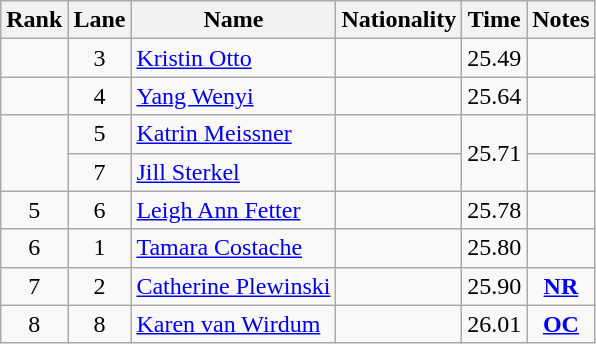<table class="wikitable sortable" style="text-align:center">
<tr>
<th>Rank</th>
<th>Lane</th>
<th>Name</th>
<th>Nationality</th>
<th>Time</th>
<th>Notes</th>
</tr>
<tr>
<td></td>
<td>3</td>
<td align=left><a href='#'>Kristin Otto</a></td>
<td align=left></td>
<td>25.49</td>
<td></td>
</tr>
<tr>
<td></td>
<td>4</td>
<td align=left><a href='#'>Yang Wenyi</a></td>
<td align=left></td>
<td>25.64</td>
<td></td>
</tr>
<tr>
<td rowspan=2></td>
<td>5</td>
<td align=left><a href='#'>Katrin Meissner</a></td>
<td align=left></td>
<td rowspan=2>25.71</td>
<td></td>
</tr>
<tr>
<td>7</td>
<td align=left><a href='#'>Jill Sterkel</a></td>
<td align=left></td>
<td></td>
</tr>
<tr>
<td>5</td>
<td>6</td>
<td align=left><a href='#'>Leigh Ann Fetter</a></td>
<td align=left></td>
<td>25.78</td>
<td></td>
</tr>
<tr>
<td>6</td>
<td>1</td>
<td align=left><a href='#'>Tamara Costache</a></td>
<td align=left></td>
<td>25.80</td>
<td></td>
</tr>
<tr>
<td>7</td>
<td>2</td>
<td align=left><a href='#'>Catherine Plewinski</a></td>
<td align=left></td>
<td>25.90</td>
<td><strong><a href='#'>NR</a></strong></td>
</tr>
<tr>
<td>8</td>
<td>8</td>
<td align=left><a href='#'>Karen van Wirdum</a></td>
<td align=left></td>
<td>26.01</td>
<td><strong><a href='#'>OC</a></strong></td>
</tr>
</table>
